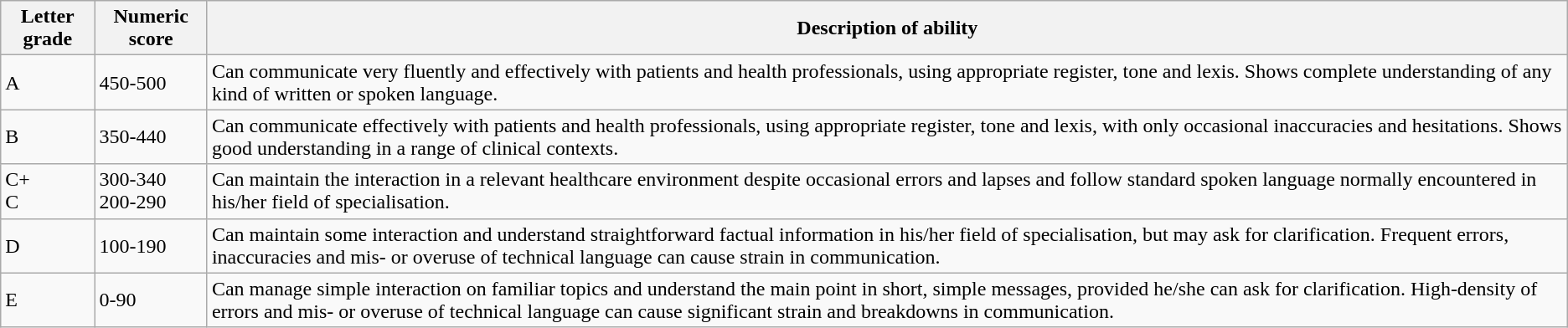<table class="wikitable">
<tr>
<th>Letter grade</th>
<th>Numeric score</th>
<th>Description of ability</th>
</tr>
<tr>
<td>A</td>
<td>450-500</td>
<td>Can communicate very fluently and effectively with patients and health professionals, using appropriate register, tone and lexis. Shows complete understanding of any kind of written or spoken language.</td>
</tr>
<tr>
<td>B</td>
<td>350-440</td>
<td>Can communicate  effectively with patients and health professionals, using appropriate register, tone and lexis, with only occasional inaccuracies and hesitations. Shows good understanding in a range of clinical contexts.</td>
</tr>
<tr>
<td>C+<br>C</td>
<td>300-340<br>200-290</td>
<td>Can maintain the interaction in a relevant healthcare environment despite occasional errors and lapses and follow standard spoken language normally encountered in his/her field of specialisation.</td>
</tr>
<tr>
<td>D</td>
<td>100-190</td>
<td>Can maintain some interaction and understand straightforward factual information in his/her field of specialisation, but may ask for clarification. Frequent errors, inaccuracies and mis- or overuse of technical language can cause strain in communication.</td>
</tr>
<tr>
<td>E</td>
<td>0-90</td>
<td>Can manage simple interaction on familiar topics and understand the main point in short, simple messages, provided he/she can ask for clarification. High-density of errors and mis- or overuse of technical language can cause significant strain and breakdowns in communication.</td>
</tr>
</table>
